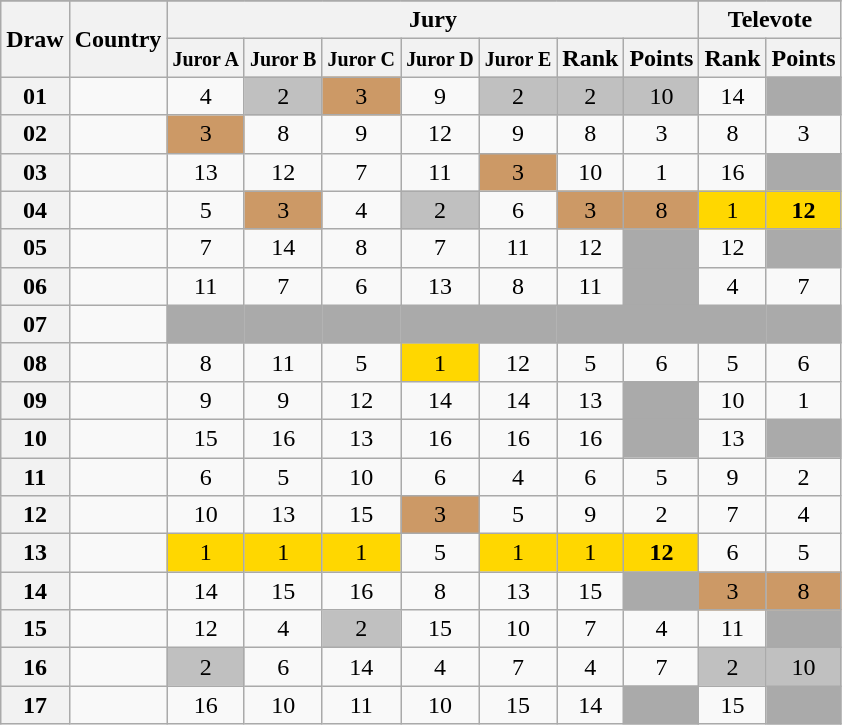<table class="sortable wikitable collapsible plainrowheaders" style="text-align:center;">
<tr>
</tr>
<tr>
<th scope="col" rowspan="2">Draw</th>
<th scope="col" rowspan="2">Country</th>
<th scope="col" colspan="7">Jury</th>
<th scope="col" colspan="2">Televote</th>
</tr>
<tr>
<th scope="col"><small>Juror A</small></th>
<th scope="col"><small>Juror B</small></th>
<th scope="col"><small>Juror C</small></th>
<th scope="col"><small>Juror D</small></th>
<th scope="col"><small>Juror E</small></th>
<th scope="col">Rank</th>
<th scope="col">Points</th>
<th scope="col">Rank</th>
<th scope="col">Points</th>
</tr>
<tr>
<th scope="row" style="text-align:center;">01</th>
<td style="text-align:left;"></td>
<td>4</td>
<td style="background:silver;">2</td>
<td style="background:#CC9966;">3</td>
<td>9</td>
<td style="background:silver;">2</td>
<td style="background:silver;">2</td>
<td style="background:silver;">10</td>
<td>14</td>
<td style="background:#AAAAAA;"></td>
</tr>
<tr>
<th scope="row" style="text-align:center;">02</th>
<td style="text-align:left;"></td>
<td style="background:#CC9966;">3</td>
<td>8</td>
<td>9</td>
<td>12</td>
<td>9</td>
<td>8</td>
<td>3</td>
<td>8</td>
<td>3</td>
</tr>
<tr>
<th scope="row" style="text-align:center;">03</th>
<td style="text-align:left;"></td>
<td>13</td>
<td>12</td>
<td>7</td>
<td>11</td>
<td style="background:#CC9966;">3</td>
<td>10</td>
<td>1</td>
<td>16</td>
<td style="background:#AAAAAA;"></td>
</tr>
<tr>
<th scope="row" style="text-align:center;">04</th>
<td style="text-align:left;"></td>
<td>5</td>
<td style="background:#CC9966;">3</td>
<td>4</td>
<td style="background:silver;">2</td>
<td>6</td>
<td style="background:#CC9966;">3</td>
<td style="background:#CC9966;">8</td>
<td style="background:gold;">1</td>
<td style="background:gold;"><strong>12</strong></td>
</tr>
<tr>
<th scope="row" style="text-align:center;">05</th>
<td style="text-align:left;"></td>
<td>7</td>
<td>14</td>
<td>8</td>
<td>7</td>
<td>11</td>
<td>12</td>
<td style="background:#AAAAAA;"></td>
<td>12</td>
<td style="background:#AAAAAA;"></td>
</tr>
<tr>
<th scope="row" style="text-align:center;">06</th>
<td style="text-align:left;"></td>
<td>11</td>
<td>7</td>
<td>6</td>
<td>13</td>
<td>8</td>
<td>11</td>
<td style="background:#AAAAAA;"></td>
<td>4</td>
<td>7</td>
</tr>
<tr class="sortbottom">
<th scope="row" style="text-align:center;">07</th>
<td style="text-align:left;"></td>
<td style="background:#AAAAAA;"></td>
<td style="background:#AAAAAA;"></td>
<td style="background:#AAAAAA;"></td>
<td style="background:#AAAAAA;"></td>
<td style="background:#AAAAAA;"></td>
<td style="background:#AAAAAA;"></td>
<td style="background:#AAAAAA;"></td>
<td style="background:#AAAAAA;"></td>
<td style="background:#AAAAAA;"></td>
</tr>
<tr>
<th scope="row" style="text-align:center;">08</th>
<td style="text-align:left;"></td>
<td>8</td>
<td>11</td>
<td>5</td>
<td style="background:gold;">1</td>
<td>12</td>
<td>5</td>
<td>6</td>
<td>5</td>
<td>6</td>
</tr>
<tr>
<th scope="row" style="text-align:center;">09</th>
<td style="text-align:left;"></td>
<td>9</td>
<td>9</td>
<td>12</td>
<td>14</td>
<td>14</td>
<td>13</td>
<td style="background:#AAAAAA;"></td>
<td>10</td>
<td>1</td>
</tr>
<tr>
<th scope="row" style="text-align:center;">10</th>
<td style="text-align:left;"></td>
<td>15</td>
<td>16</td>
<td>13</td>
<td>16</td>
<td>16</td>
<td>16</td>
<td style="background:#AAAAAA;"></td>
<td>13</td>
<td style="background:#AAAAAA;"></td>
</tr>
<tr>
<th scope="row" style="text-align:center;">11</th>
<td style="text-align:left;"></td>
<td>6</td>
<td>5</td>
<td>10</td>
<td>6</td>
<td>4</td>
<td>6</td>
<td>5</td>
<td>9</td>
<td>2</td>
</tr>
<tr>
<th scope="row" style="text-align:center;">12</th>
<td style="text-align:left;"></td>
<td>10</td>
<td>13</td>
<td>15</td>
<td style="background:#CC9966;">3</td>
<td>5</td>
<td>9</td>
<td>2</td>
<td>7</td>
<td>4</td>
</tr>
<tr>
<th scope="row" style="text-align:center;">13</th>
<td style="text-align:left;"></td>
<td style="background:gold;">1</td>
<td style="background:gold;">1</td>
<td style="background:gold;">1</td>
<td>5</td>
<td style="background:gold;">1</td>
<td style="background:gold;">1</td>
<td style="background:gold;"><strong>12</strong></td>
<td>6</td>
<td>5</td>
</tr>
<tr>
<th scope="row" style="text-align:center;">14</th>
<td style="text-align:left;"></td>
<td>14</td>
<td>15</td>
<td>16</td>
<td>8</td>
<td>13</td>
<td>15</td>
<td style="background:#AAAAAA;"></td>
<td style="background:#CC9966;">3</td>
<td style="background:#CC9966;">8</td>
</tr>
<tr>
<th scope="row" style="text-align:center;">15</th>
<td style="text-align:left;"></td>
<td>12</td>
<td>4</td>
<td style="background:silver;">2</td>
<td>15</td>
<td>10</td>
<td>7</td>
<td>4</td>
<td>11</td>
<td style="background:#AAAAAA;"></td>
</tr>
<tr>
<th scope="row" style="text-align:center;">16</th>
<td style="text-align:left;"></td>
<td style="background:silver;">2</td>
<td>6</td>
<td>14</td>
<td>4</td>
<td>7</td>
<td>4</td>
<td>7</td>
<td style="background:silver;">2</td>
<td style="background:silver;">10</td>
</tr>
<tr>
<th scope="row" style="text-align:center;">17</th>
<td style="text-align:left;"></td>
<td>16</td>
<td>10</td>
<td>11</td>
<td>10</td>
<td>15</td>
<td>14</td>
<td style="background:#AAAAAA;"></td>
<td>15</td>
<td style="background:#AAAAAA;"></td>
</tr>
</table>
